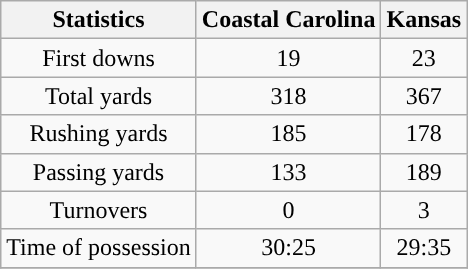<table class="wikitable">
<tr>
<th>Statistics</th>
<th>Coastal Carolina</th>
<th>Kansas</th>
</tr>
<tr align="center">
<td>First downs</td>
<td>19</td>
<td>23</td>
</tr>
<tr align="center">
<td>Total yards</td>
<td>318</td>
<td>367</td>
</tr>
<tr align="center">
<td>Rushing yards</td>
<td>185</td>
<td>178</td>
</tr>
<tr align="center">
<td>Passing yards</td>
<td>133</td>
<td>189</td>
</tr>
<tr align="center">
<td>Turnovers</td>
<td>0</td>
<td>3</td>
</tr>
<tr align="center">
<td>Time of possession</td>
<td>30:25</td>
<td>29:35</td>
</tr>
<tr>
</tr>
</table>
